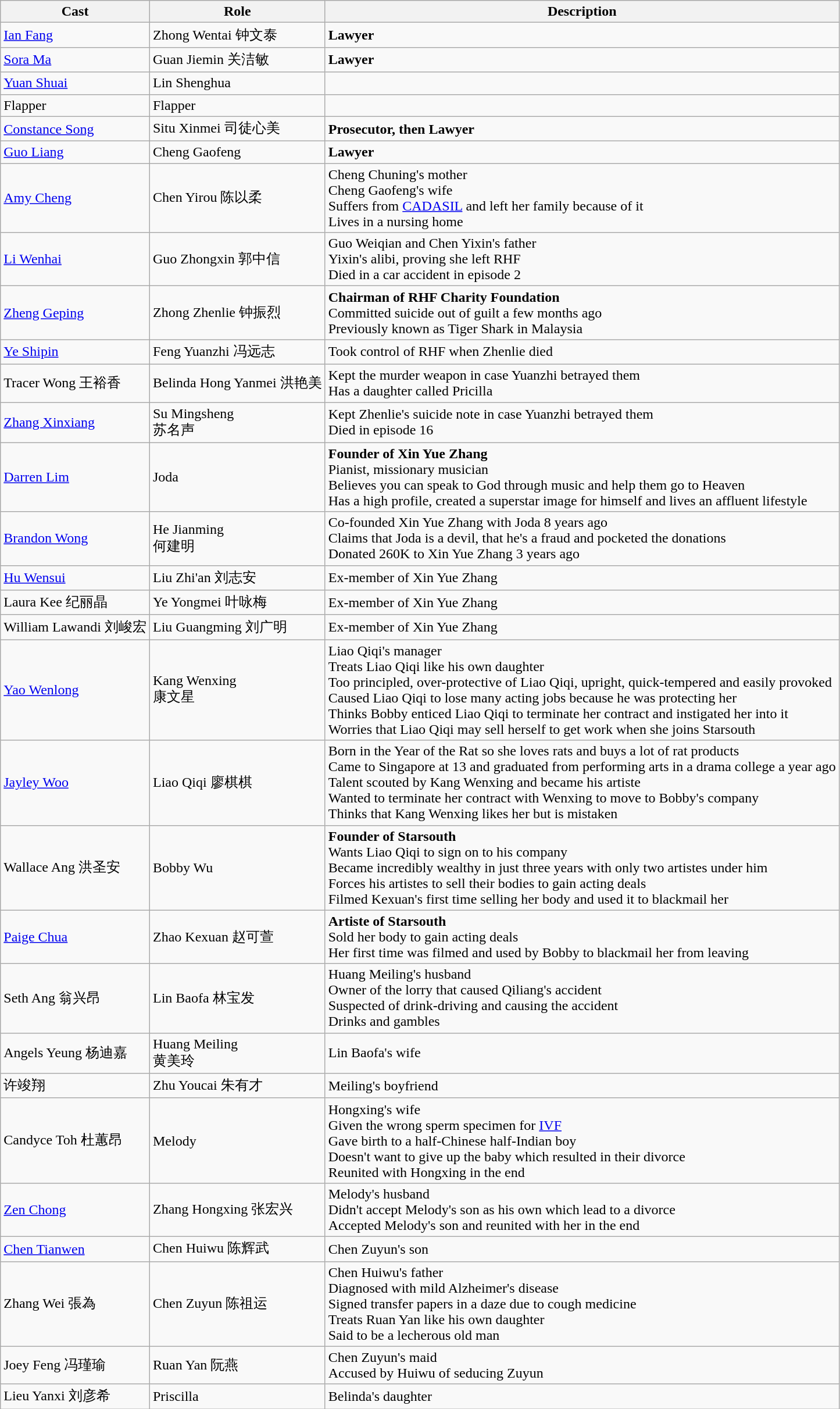<table class="wikitable">
<tr>
<th>Cast</th>
<th>Role</th>
<th>Description</th>
</tr>
<tr>
<td><a href='#'>Ian Fang</a></td>
<td>Zhong Wentai 钟文泰</td>
<td><strong>Lawyer</strong></td>
</tr>
<tr>
<td><a href='#'>Sora Ma</a></td>
<td>Guan Jiemin 关洁敏</td>
<td><strong>Lawyer</strong></td>
</tr>
<tr>
<td><a href='#'>Yuan Shuai</a></td>
<td>Lin Shenghua</td>
<td></td>
</tr>
<tr>
<td>Flapper</td>
<td>Flapper</td>
<td></td>
</tr>
<tr>
<td><a href='#'>Constance Song</a></td>
<td>Situ Xinmei 司徒心美</td>
<td><strong>Prosecutor, then Lawyer</strong></td>
</tr>
<tr>
<td><a href='#'>Guo Liang</a></td>
<td>Cheng Gaofeng</td>
<td><strong>Lawyer</strong></td>
</tr>
<tr>
<td><a href='#'>Amy Cheng</a></td>
<td>Chen Yirou 陈以柔</td>
<td>Cheng Chuning's mother<br> Cheng Gaofeng's wife<br> Suffers from <a href='#'>CADASIL</a> and left her family because of it<br> Lives in a nursing home</td>
</tr>
<tr>
<td><a href='#'>Li Wenhai</a></td>
<td>Guo Zhongxin 郭中信</td>
<td>Guo Weiqian and Chen Yixin's father<br> Yixin's alibi, proving she left RHF<br> Died in a car accident in episode 2</td>
</tr>
<tr>
<td><a href='#'>Zheng Geping</a></td>
<td>Zhong Zhenlie 钟振烈</td>
<td><strong>Chairman of RHF Charity Foundation</strong> <br> Committed suicide out of guilt a few months ago<br> Previously known as Tiger Shark in Malaysia</td>
</tr>
<tr>
<td><a href='#'>Ye Shipin</a></td>
<td>Feng Yuanzhi 冯远志</td>
<td>Took control of RHF when Zhenlie died</td>
</tr>
<tr>
<td>Tracer Wong 王裕香</td>
<td>Belinda Hong Yanmei 洪艳美</td>
<td>Kept the murder weapon in case Yuanzhi betrayed them<br> Has a daughter called Pricilla</td>
</tr>
<tr>
<td><a href='#'>Zhang Xinxiang</a></td>
<td>Su Mingsheng<br> 苏名声</td>
<td>Kept Zhenlie's suicide note in case Yuanzhi betrayed them<br> Died in episode 16</td>
</tr>
<tr>
<td><a href='#'>Darren Lim</a></td>
<td>Joda</td>
<td><strong>Founder of Xin Yue Zhang</strong><br> Pianist, missionary musician<br> Believes you can speak to God through music and help them go to Heaven<br> Has a high profile, created a superstar image for himself and lives an affluent lifestyle</td>
</tr>
<tr>
<td><a href='#'>Brandon Wong</a></td>
<td>He Jianming<br> 何建明</td>
<td>Co-founded Xin Yue Zhang with Joda 8 years ago<br> Claims that Joda is a devil, that he's a fraud and pocketed the donations<br> Donated 260K to Xin Yue Zhang 3 years ago</td>
</tr>
<tr>
<td><a href='#'>Hu Wensui</a></td>
<td>Liu Zhi'an 刘志安</td>
<td>Ex-member of Xin Yue Zhang</td>
</tr>
<tr>
<td>Laura Kee 纪丽晶</td>
<td>Ye Yongmei 叶咏梅</td>
<td>Ex-member of Xin Yue Zhang</td>
</tr>
<tr>
<td>William Lawandi 刘峻宏</td>
<td>Liu Guangming 刘广明</td>
<td>Ex-member of Xin Yue Zhang</td>
</tr>
<tr>
<td><a href='#'>Yao Wenlong</a></td>
<td>Kang Wenxing<br> 康文星</td>
<td>Liao Qiqi's manager<br> Treats Liao Qiqi like his own daughter<br> Too principled, over-protective of Liao Qiqi, upright, quick-tempered and easily provoked<br> Caused Liao Qiqi to lose many acting jobs because he was protecting her<br> Thinks Bobby enticed Liao Qiqi to terminate her contract and instigated her into it<br> Worries that Liao Qiqi may sell herself to get work when she joins Starsouth</td>
</tr>
<tr>
<td><a href='#'>Jayley Woo</a></td>
<td>Liao Qiqi 廖棋棋</td>
<td>Born in the Year of the Rat so she loves rats and buys a lot of rat products<br> Came to Singapore at 13 and graduated from performing arts in a drama college a year ago<br> Talent scouted by Kang Wenxing and became his artiste<br> Wanted to terminate her contract with Wenxing to move to Bobby's company<br> Thinks that Kang Wenxing likes her but is mistaken</td>
</tr>
<tr>
<td>Wallace Ang 洪圣安</td>
<td>Bobby Wu</td>
<td><strong>Founder of Starsouth</strong> <br> Wants Liao Qiqi to sign on to his company<br> Became incredibly wealthy in just three years with only two artistes under him<br> Forces his artistes to sell their bodies to gain acting deals<br> Filmed Kexuan's first time selling her body and used it to blackmail her</td>
</tr>
<tr>
<td><a href='#'>Paige Chua</a></td>
<td>Zhao Kexuan 赵可萱</td>
<td><strong>Artiste of Starsouth</strong> <br> Sold her body to gain acting deals<br> Her first time was filmed and used by Bobby to blackmail her from leaving</td>
</tr>
<tr>
<td>Seth Ang 翁兴昂</td>
<td>Lin Baofa 林宝发</td>
<td>Huang Meiling's husband<br> Owner of the lorry that caused Qiliang's accident<br> Suspected of drink-driving and causing the accident<br> Drinks and gambles</td>
</tr>
<tr>
<td>Angels Yeung 杨迪嘉</td>
<td>Huang Meiling<br> 黄美玲</td>
<td>Lin Baofa's wife</td>
</tr>
<tr>
<td>许竣翔</td>
<td>Zhu Youcai 朱有才</td>
<td>Meiling's boyfriend</td>
</tr>
<tr>
<td>Candyce Toh 杜蕙昂</td>
<td>Melody</td>
<td>Hongxing's wife<br> Given the wrong sperm specimen for <a href='#'>IVF</a><br> Gave birth to a half-Chinese half-Indian boy<br> Doesn't want to give up the baby which resulted in their divorce<br> Reunited with Hongxing in the end</td>
</tr>
<tr>
<td><a href='#'>Zen Chong</a></td>
<td>Zhang Hongxing 张宏兴</td>
<td>Melody's husband<br> Didn't accept Melody's son as his own which lead to a divorce<br> Accepted Melody's son and reunited with her in the end</td>
</tr>
<tr>
<td><a href='#'>Chen Tianwen</a></td>
<td>Chen Huiwu 陈辉武</td>
<td>Chen Zuyun's son</td>
</tr>
<tr>
<td>Zhang Wei 張為</td>
<td>Chen Zuyun 陈祖运</td>
<td>Chen Huiwu's father<br> Diagnosed with mild Alzheimer's disease<br> Signed transfer papers in a daze due to cough medicine<br> Treats Ruan Yan like his own daughter<br> Said to be a lecherous old man</td>
</tr>
<tr>
<td>Joey Feng 冯瑾瑜</td>
<td>Ruan Yan 阮燕</td>
<td>Chen Zuyun's maid<br> Accused by Huiwu of seducing Zuyun</td>
</tr>
<tr>
<td>Lieu Yanxi 刘彦希</td>
<td>Priscilla</td>
<td>Belinda's daughter</td>
</tr>
</table>
